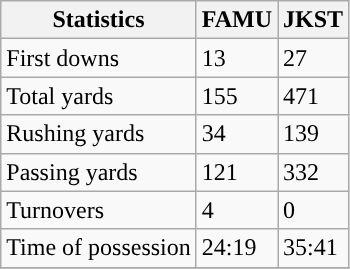<table class="wikitable">
<tr>
<th>Statistics</th>
<th>FAMU</th>
<th>JKST</th>
</tr>
<tr>
<td>First downs</td>
<td>13</td>
<td>27</td>
</tr>
<tr>
<td>Total yards</td>
<td>155</td>
<td>471</td>
</tr>
<tr>
<td>Rushing yards</td>
<td>34</td>
<td>139</td>
</tr>
<tr>
<td>Passing yards</td>
<td>121</td>
<td>332</td>
</tr>
<tr>
<td>Turnovers</td>
<td>4</td>
<td>0</td>
</tr>
<tr>
<td>Time of possession</td>
<td>24:19</td>
<td>35:41</td>
</tr>
<tr>
</tr>
</table>
